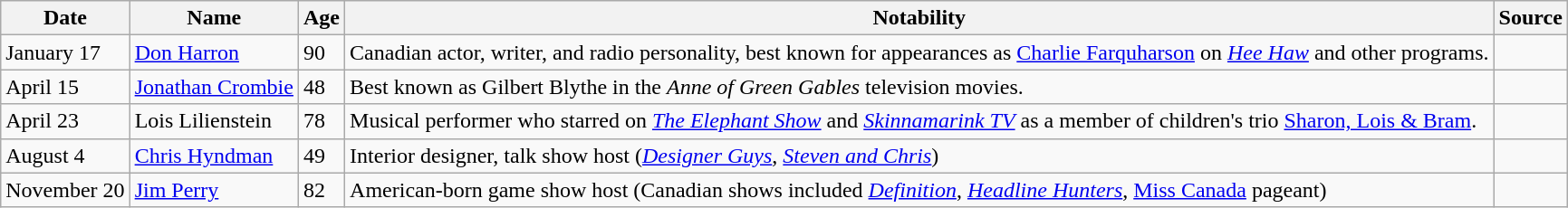<table class="wikitable sortable">
<tr ">
<th>Date</th>
<th>Name</th>
<th>Age</th>
<th class="unsortable">Notability</th>
<th class="unsortable">Source</th>
</tr>
<tr>
<td>January 17</td>
<td><a href='#'>Don Harron</a></td>
<td>90</td>
<td>Canadian actor, writer, and radio personality, best known for appearances as <a href='#'>Charlie Farquharson</a> on <em><a href='#'>Hee Haw</a></em> and other programs.</td>
<td></td>
</tr>
<tr>
<td>April 15</td>
<td><a href='#'>Jonathan Crombie</a></td>
<td>48</td>
<td>Best known as Gilbert Blythe in the <em>Anne of Green Gables</em> television movies.</td>
<td></td>
</tr>
<tr>
<td>April 23</td>
<td>Lois Lilienstein</td>
<td>78</td>
<td>Musical performer who starred on <em><a href='#'>The Elephant Show</a></em> and <em><a href='#'>Skinnamarink TV</a></em> as a member of children's trio <a href='#'>Sharon, Lois & Bram</a>.</td>
<td></td>
</tr>
<tr>
<td>August 4</td>
<td><a href='#'>Chris Hyndman</a></td>
<td>49</td>
<td>Interior designer, talk show host (<em><a href='#'>Designer Guys</a></em>, <em><a href='#'>Steven and Chris</a></em>)</td>
<td></td>
</tr>
<tr>
<td>November 20</td>
<td><a href='#'>Jim Perry</a></td>
<td>82</td>
<td>American-born game show host (Canadian shows included <em><a href='#'>Definition</a></em>, <em><a href='#'>Headline Hunters</a></em>, <a href='#'>Miss Canada</a> pageant)</td>
<td></td>
</tr>
</table>
